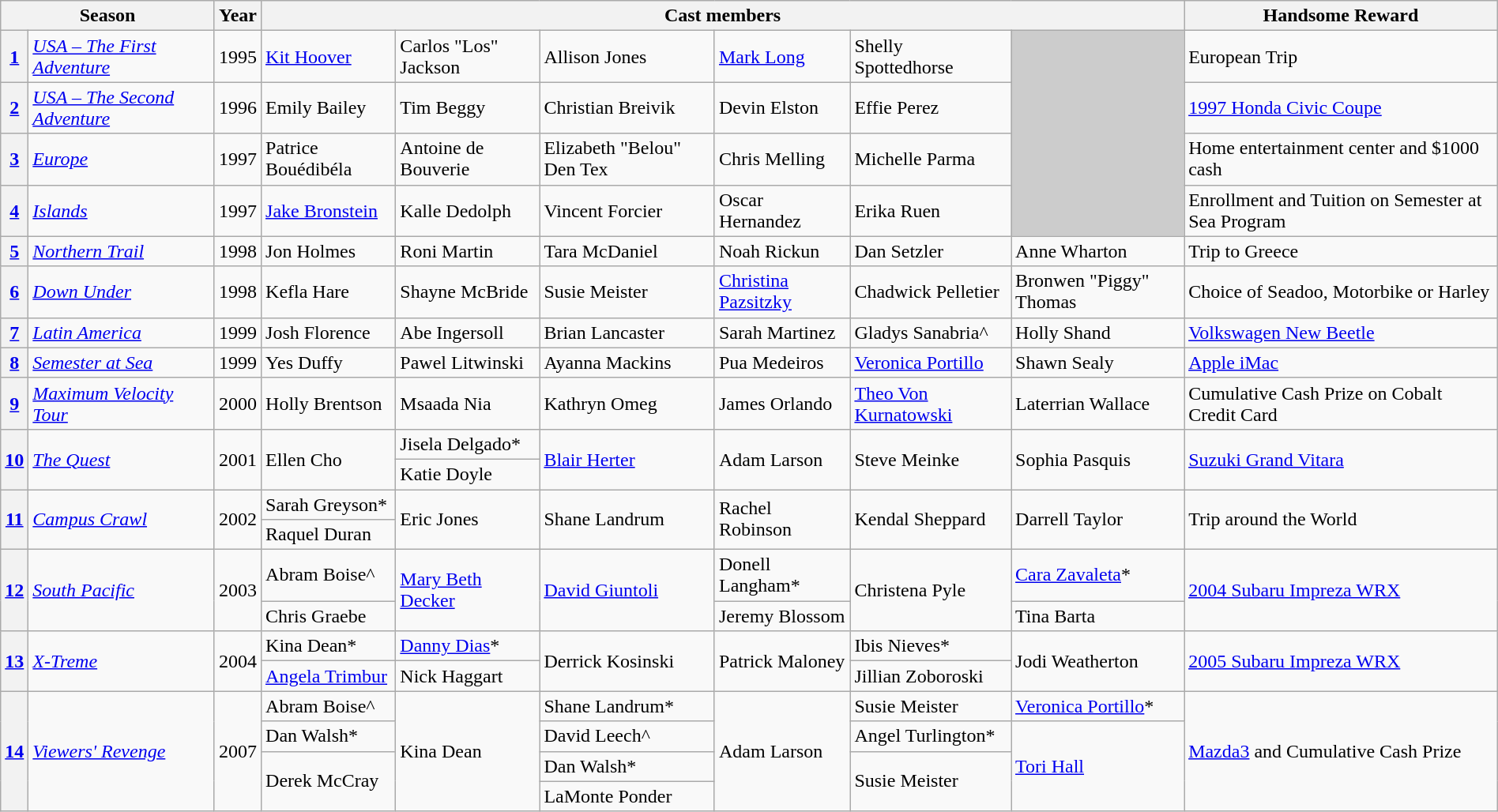<table class="wikitable" style="width:100%">
<tr>
<th colspan=2>Season</th>
<th>Year</th>
<th colspan=6>Cast members</th>
<th>Handsome Reward</th>
</tr>
<tr>
<th><a href='#'>1</a></th>
<td><em><a href='#'>USA – The First Adventure</a></em></td>
<td>1995</td>
<td><a href='#'>Kit Hoover</a></td>
<td>Carlos "Los" Jackson</td>
<td>Allison Jones</td>
<td><a href='#'>Mark Long</a></td>
<td>Shelly Spottedhorse</td>
<td rowspan=4 bgcolor="#CCCCCC"></td>
<td>European Trip</td>
</tr>
<tr>
<th><a href='#'>2</a></th>
<td><em><a href='#'>USA – The Second Adventure</a></em></td>
<td>1996</td>
<td>Emily Bailey</td>
<td>Tim Beggy</td>
<td>Christian Breivik</td>
<td>Devin Elston</td>
<td>Effie Perez</td>
<td><a href='#'>1997 Honda Civic Coupe</a></td>
</tr>
<tr>
<th><a href='#'>3</a></th>
<td><em><a href='#'>Europe</a></em></td>
<td>1997</td>
<td>Patrice Bouédibéla</td>
<td>Antoine de Bouverie</td>
<td>Elizabeth "Belou" Den Tex</td>
<td>Chris Melling</td>
<td>Michelle Parma</td>
<td>Home entertainment center and $1000 cash</td>
</tr>
<tr>
<th><a href='#'>4</a></th>
<td><em><a href='#'>Islands</a></em></td>
<td>1997</td>
<td><a href='#'>Jake Bronstein</a></td>
<td>Kalle Dedolph</td>
<td>Vincent Forcier</td>
<td>Oscar Hernandez</td>
<td>Erika Ruen</td>
<td>Enrollment and Tuition on Semester at Sea Program</td>
</tr>
<tr>
<th><a href='#'>5</a></th>
<td><em><a href='#'>Northern Trail</a></em></td>
<td>1998</td>
<td>Jon Holmes</td>
<td>Roni Martin</td>
<td>Tara McDaniel</td>
<td>Noah Rickun</td>
<td>Dan Setzler</td>
<td>Anne Wharton</td>
<td>Trip to Greece</td>
</tr>
<tr>
<th><a href='#'>6</a></th>
<td><em><a href='#'>Down Under</a></em></td>
<td>1998</td>
<td>Kefla Hare</td>
<td>Shayne McBride</td>
<td>Susie Meister</td>
<td><a href='#'>Christina Pazsitzky</a></td>
<td>Chadwick Pelletier</td>
<td>Bronwen "Piggy" Thomas</td>
<td>Choice of Seadoo, Motorbike or Harley</td>
</tr>
<tr>
<th><a href='#'>7</a></th>
<td><em><a href='#'>Latin America</a></em></td>
<td>1999</td>
<td>Josh Florence</td>
<td>Abe Ingersoll</td>
<td>Brian Lancaster</td>
<td>Sarah Martinez</td>
<td>Gladys Sanabria^</td>
<td>Holly Shand</td>
<td><a href='#'>Volkswagen New Beetle</a></td>
</tr>
<tr>
<th><a href='#'>8</a></th>
<td><em><a href='#'>Semester at Sea</a></em></td>
<td>1999</td>
<td>Yes Duffy</td>
<td>Pawel Litwinski</td>
<td>Ayanna Mackins</td>
<td>Pua Medeiros</td>
<td><a href='#'>Veronica Portillo</a></td>
<td>Shawn Sealy</td>
<td><a href='#'>Apple iMac</a></td>
</tr>
<tr>
<th><a href='#'>9</a></th>
<td><em><a href='#'>Maximum Velocity Tour</a></em></td>
<td>2000</td>
<td>Holly Brentson</td>
<td>Msaada Nia</td>
<td>Kathryn Omeg</td>
<td>James Orlando</td>
<td><a href='#'>Theo Von Kurnatowski</a></td>
<td>Laterrian Wallace</td>
<td>Cumulative Cash Prize on Cobalt Credit Card</td>
</tr>
<tr>
<th rowspan=2><a href='#'>10</a></th>
<td rowspan=2><em><a href='#'>The Quest</a></em></td>
<td rowspan=2>2001</td>
<td rowspan=2>Ellen Cho</td>
<td>Jisela Delgado*</td>
<td rowspan=2><a href='#'>Blair Herter</a></td>
<td rowspan=2>Adam Larson</td>
<td rowspan=2>Steve Meinke</td>
<td rowspan=2>Sophia Pasquis</td>
<td rowspan=2><a href='#'>Suzuki Grand Vitara</a></td>
</tr>
<tr>
<td>Katie Doyle</td>
</tr>
<tr>
<th rowspan=2><a href='#'>11</a></th>
<td rowspan=2><em><a href='#'>Campus Crawl</a></em></td>
<td rowspan=2>2002</td>
<td>Sarah Greyson*</td>
<td rowspan=2>Eric Jones</td>
<td rowspan=2>Shane Landrum</td>
<td rowspan=2>Rachel Robinson</td>
<td rowspan=2>Kendal Sheppard</td>
<td rowspan=2>Darrell Taylor</td>
<td rowspan=2>Trip around the World</td>
</tr>
<tr>
<td>Raquel Duran</td>
</tr>
<tr>
<th rowspan=2><a href='#'>12</a></th>
<td rowspan=2><em><a href='#'>South Pacific</a></em></td>
<td rowspan=2>2003</td>
<td>Abram Boise^</td>
<td rowspan=2><a href='#'>Mary Beth Decker</a></td>
<td rowspan=2><a href='#'>David Giuntoli</a></td>
<td>Donell Langham*</td>
<td rowspan=2>Christena Pyle</td>
<td><a href='#'>Cara Zavaleta</a>*</td>
<td rowspan=2><a href='#'>2004 Subaru Impreza WRX</a></td>
</tr>
<tr>
<td>Chris Graebe</td>
<td>Jeremy Blossom</td>
<td>Tina Barta</td>
</tr>
<tr>
<th rowspan=2><a href='#'>13</a></th>
<td rowspan=2><em><a href='#'>X-Treme</a></em></td>
<td rowspan=2>2004</td>
<td>Kina Dean*</td>
<td><a href='#'>Danny Dias</a>*</td>
<td rowspan=2>Derrick Kosinski</td>
<td rowspan=2>Patrick Maloney</td>
<td>Ibis Nieves*</td>
<td rowspan=2>Jodi Weatherton</td>
<td rowspan=2><a href='#'>2005 Subaru Impreza WRX</a></td>
</tr>
<tr>
<td><a href='#'>Angela Trimbur</a></td>
<td>Nick Haggart</td>
<td>Jillian Zoboroski</td>
</tr>
<tr>
<th rowspan=4><a href='#'>14</a></th>
<td rowspan=4><em><a href='#'>Viewers' Revenge</a></em></td>
<td rowspan=4>2007</td>
<td>Abram Boise^</td>
<td rowspan=4>Kina Dean</td>
<td>Shane Landrum*</td>
<td rowspan=4>Adam Larson</td>
<td>Susie Meister</td>
<td><a href='#'>Veronica Portillo</a>*</td>
<td rowspan=4><a href='#'>Mazda3</a> and Cumulative Cash Prize</td>
</tr>
<tr>
<td>Dan Walsh*</td>
<td>David Leech^</td>
<td>Angel Turlington*</td>
<td rowspan=3><a href='#'>Tori Hall</a></td>
</tr>
<tr>
<td rowspan=2>Derek McCray</td>
<td>Dan Walsh*</td>
<td rowspan=2>Susie Meister</td>
</tr>
<tr>
<td>LaMonte Ponder</td>
</tr>
</table>
